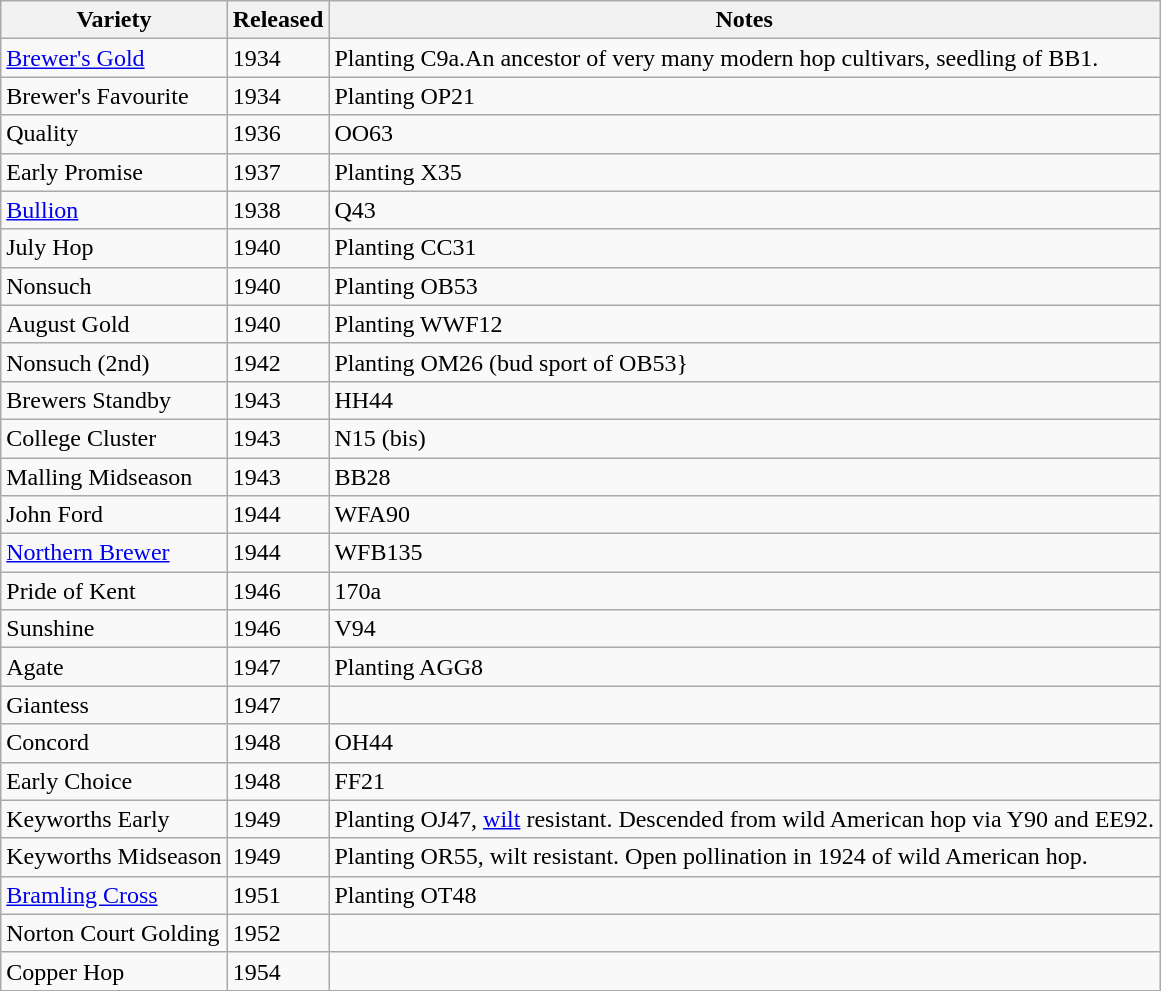<table class="wikitable sortable" border="1">
<tr>
<th>Variety</th>
<th>Released</th>
<th scope="col" class="unsortable">Notes</th>
</tr>
<tr>
<td><a href='#'>Brewer's Gold</a></td>
<td>1934</td>
<td>Planting C9a.An ancestor of very many modern hop cultivars, seedling of BB1.</td>
</tr>
<tr>
<td>Brewer's Favourite</td>
<td>1934</td>
<td>Planting OP21</td>
</tr>
<tr>
<td>Quality</td>
<td>1936</td>
<td>OO63</td>
</tr>
<tr>
<td>Early Promise</td>
<td>1937</td>
<td>Planting X35</td>
</tr>
<tr>
<td><a href='#'>Bullion</a></td>
<td>1938</td>
<td>Q43</td>
</tr>
<tr>
<td>July Hop</td>
<td>1940</td>
<td>Planting CC31</td>
</tr>
<tr>
<td>Nonsuch</td>
<td>1940</td>
<td>Planting OB53</td>
</tr>
<tr>
<td>August Gold</td>
<td>1940</td>
<td>Planting WWF12</td>
</tr>
<tr>
<td>Nonsuch (2nd)</td>
<td>1942</td>
<td>Planting OM26 (bud sport of OB53}</td>
</tr>
<tr>
<td>Brewers Standby</td>
<td>1943</td>
<td>HH44</td>
</tr>
<tr>
<td>College Cluster</td>
<td>1943</td>
<td>N15 (bis)</td>
</tr>
<tr>
<td>Malling Midseason</td>
<td>1943</td>
<td>BB28</td>
</tr>
<tr>
<td>John Ford</td>
<td>1944</td>
<td>WFA90</td>
</tr>
<tr>
<td><a href='#'>Northern Brewer</a></td>
<td>1944</td>
<td>WFB135</td>
</tr>
<tr>
<td>Pride of Kent</td>
<td>1946</td>
<td>170a</td>
</tr>
<tr>
<td>Sunshine</td>
<td>1946</td>
<td>V94</td>
</tr>
<tr>
<td>Agate</td>
<td>1947</td>
<td>Planting AGG8</td>
</tr>
<tr>
<td>Giantess</td>
<td>1947</td>
<td></td>
</tr>
<tr>
<td>Concord</td>
<td>1948</td>
<td>OH44</td>
</tr>
<tr>
<td>Early Choice</td>
<td>1948</td>
<td>FF21</td>
</tr>
<tr>
<td>Keyworths Early</td>
<td>1949</td>
<td>Planting OJ47, <a href='#'>wilt</a> resistant. Descended from wild American hop via Y90 and EE92.</td>
</tr>
<tr>
<td>Keyworths Midseason</td>
<td>1949</td>
<td>Planting OR55, wilt resistant. Open pollination in 1924 of wild American hop.</td>
</tr>
<tr>
<td><a href='#'>Bramling Cross</a></td>
<td>1951</td>
<td>Planting OT48</td>
</tr>
<tr>
<td>Norton Court Golding</td>
<td>1952</td>
<td></td>
</tr>
<tr>
<td>Copper Hop</td>
<td>1954</td>
<td></td>
</tr>
</table>
